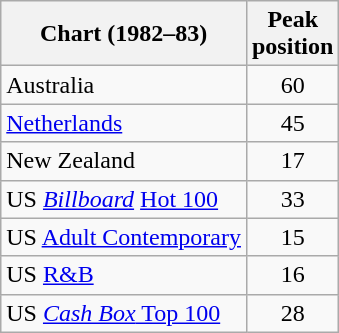<table class="wikitable sortable">
<tr>
<th align="left">Chart (1982–83)</th>
<th align="left">Peak<br>position</th>
</tr>
<tr>
<td>Australia</td>
<td style="text-align:center;">60</td>
</tr>
<tr>
<td><a href='#'>Netherlands</a></td>
<td style="text-align:center;">45</td>
</tr>
<tr>
<td>New Zealand</td>
<td style="text-align:center;">17</td>
</tr>
<tr>
<td>US <em><a href='#'>Billboard</a></em> <a href='#'>Hot 100</a></td>
<td style="text-align:center;">33</td>
</tr>
<tr>
<td>US <a href='#'>Adult Contemporary</a></td>
<td style="text-align:center;">15</td>
</tr>
<tr>
<td>US <a href='#'>R&B</a></td>
<td style="text-align:center;">16</td>
</tr>
<tr>
<td>US <a href='#'><em>Cash Box</em> Top 100</a></td>
<td style="text-align:center;">28</td>
</tr>
</table>
